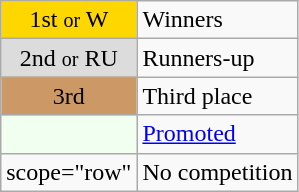<table class="wikitable" text-align:center">
<tr>
<td scope="row" bgcolor=gold align="center">1st <small>or</small> W</td>
<td>Winners</td>
</tr>
<tr>
<td scope="row" bgcolor=#DCDCDC align="center">2nd <small>or</small> RU</td>
<td>Runners-up</td>
</tr>
<tr>
<td scope="row" bgcolor=#CC9966 align="center">3rd</td>
<td>Third place</td>
</tr>
<tr>
<td scope="row" bgcolor=#F0FFF0 align="center"></td>
<td><a href='#'>Promoted</a></td>
</tr>
<tr>
<td>scope="row" </td>
<td>No competition</td>
</tr>
</table>
